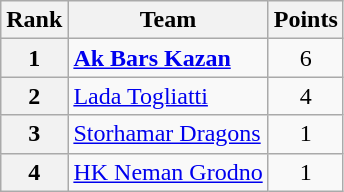<table class="wikitable" style="text-align: center;">
<tr>
<th>Rank</th>
<th>Team</th>
<th>Points</th>
</tr>
<tr>
<th>1</th>
<td style="text-align: left;"> <strong><a href='#'>Ak Bars Kazan</a></strong></td>
<td>6</td>
</tr>
<tr>
<th>2</th>
<td style="text-align: left;"> <a href='#'>Lada Togliatti</a></td>
<td>4</td>
</tr>
<tr>
<th>3</th>
<td style="text-align: left;"> <a href='#'>Storhamar Dragons</a></td>
<td>1</td>
</tr>
<tr>
<th>4</th>
<td style="text-align: left;"> <a href='#'>HK Neman Grodno</a></td>
<td>1</td>
</tr>
</table>
